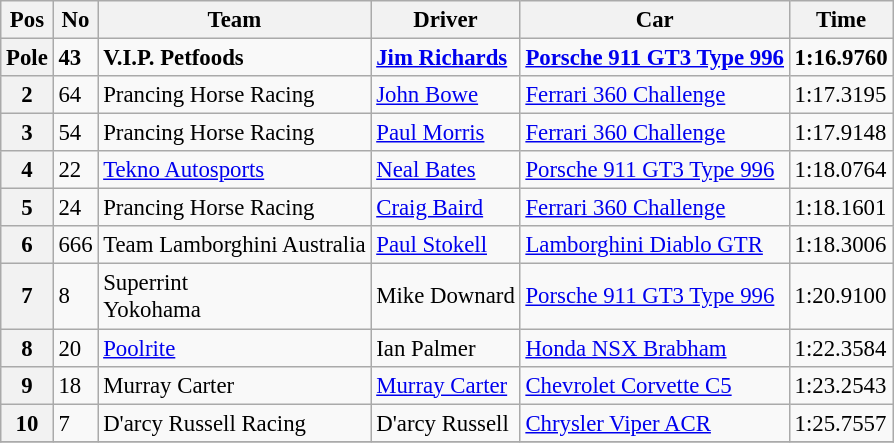<table class="wikitable" style="font-size: 95%;">
<tr>
<th>Pos</th>
<th>No</th>
<th>Team</th>
<th>Driver</th>
<th>Car</th>
<th>Time</th>
</tr>
<tr style="font-weight:bold">
<th>Pole</th>
<td>43</td>
<td>V.I.P. Petfoods</td>
<td> <a href='#'>Jim Richards</a></td>
<td><a href='#'>Porsche 911 GT3 Type 996</a></td>
<td>1:16.9760</td>
</tr>
<tr>
<th>2</th>
<td>64</td>
<td>Prancing Horse Racing</td>
<td> <a href='#'>John Bowe</a></td>
<td><a href='#'>Ferrari 360 Challenge</a></td>
<td>1:17.3195</td>
</tr>
<tr>
<th>3</th>
<td>54</td>
<td>Prancing Horse Racing</td>
<td> <a href='#'>Paul Morris</a></td>
<td><a href='#'>Ferrari 360 Challenge</a></td>
<td>1:17.9148</td>
</tr>
<tr>
<th>4</th>
<td>22</td>
<td><a href='#'>Tekno Autosports</a></td>
<td> <a href='#'>Neal Bates</a></td>
<td><a href='#'>Porsche 911 GT3 Type 996</a></td>
<td>1:18.0764</td>
</tr>
<tr>
<th>5</th>
<td>24</td>
<td>Prancing Horse Racing</td>
<td> <a href='#'>Craig Baird</a></td>
<td><a href='#'>Ferrari 360 Challenge</a></td>
<td>1:18.1601</td>
</tr>
<tr>
<th>6</th>
<td>666</td>
<td>Team Lamborghini Australia</td>
<td> <a href='#'>Paul Stokell</a></td>
<td><a href='#'>Lamborghini Diablo GTR</a></td>
<td>1:18.3006</td>
</tr>
<tr>
<th>7</th>
<td>8</td>
<td>Superrint<br>Yokohama</td>
<td> Mike Downard</td>
<td><a href='#'>Porsche 911 GT3 Type 996</a></td>
<td>1:20.9100</td>
</tr>
<tr>
<th>8</th>
<td>20</td>
<td><a href='#'>Poolrite</a></td>
<td> Ian Palmer</td>
<td><a href='#'>Honda NSX Brabham</a></td>
<td>1:22.3584</td>
</tr>
<tr>
<th>9</th>
<td>18</td>
<td>Murray Carter</td>
<td> <a href='#'>Murray Carter</a></td>
<td><a href='#'>Chevrolet Corvette C5</a></td>
<td>1:23.2543</td>
</tr>
<tr>
<th>10</th>
<td>7</td>
<td>D'arcy Russell Racing</td>
<td> D'arcy Russell</td>
<td><a href='#'>Chrysler Viper ACR</a></td>
<td>1:25.7557</td>
</tr>
<tr>
</tr>
</table>
